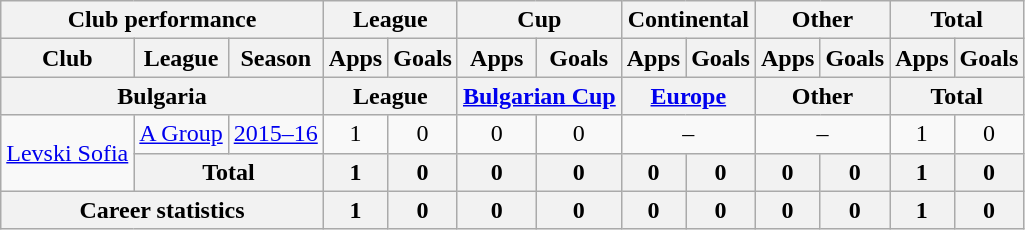<table class="wikitable" style="text-align: center">
<tr>
<th Colspan="3">Club performance</th>
<th Colspan="2">League</th>
<th Colspan="2">Cup</th>
<th Colspan="2">Continental</th>
<th Colspan="2">Other</th>
<th Colspan="3">Total</th>
</tr>
<tr>
<th>Club</th>
<th>League</th>
<th>Season</th>
<th>Apps</th>
<th>Goals</th>
<th>Apps</th>
<th>Goals</th>
<th>Apps</th>
<th>Goals</th>
<th>Apps</th>
<th>Goals</th>
<th>Apps</th>
<th>Goals</th>
</tr>
<tr>
<th Colspan="3">Bulgaria</th>
<th Colspan="2">League</th>
<th Colspan="2"><a href='#'>Bulgarian Cup</a></th>
<th Colspan="2"><a href='#'>Europe</a></th>
<th Colspan="2">Other</th>
<th Colspan="2">Total</th>
</tr>
<tr>
<td rowspan="2"><a href='#'>Levski Sofia</a></td>
<td rowspan="1"><a href='#'>A Group</a></td>
<td><a href='#'>2015–16</a></td>
<td>1</td>
<td>0</td>
<td>0</td>
<td>0</td>
<td colspan="2">–</td>
<td colspan="2">–</td>
<td>1</td>
<td>0</td>
</tr>
<tr>
<th colspan=2>Total</th>
<th>1</th>
<th>0</th>
<th>0</th>
<th>0</th>
<th>0</th>
<th>0</th>
<th>0</th>
<th>0</th>
<th>1</th>
<th>0</th>
</tr>
<tr>
<th colspan="3">Career statistics</th>
<th>1</th>
<th>0</th>
<th>0</th>
<th>0</th>
<th>0</th>
<th>0</th>
<th>0</th>
<th>0</th>
<th>1</th>
<th>0</th>
</tr>
</table>
